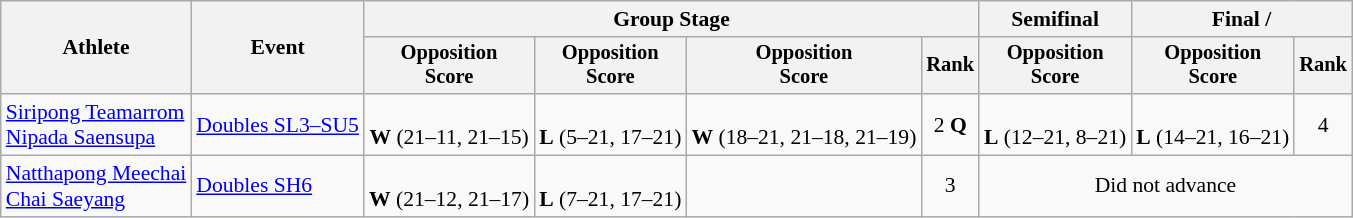<table class="wikitable" style="font-size:90%; text-align:center">
<tr>
<th rowspan=2>Athlete</th>
<th rowspan=2>Event</th>
<th colspan=4>Group Stage</th>
<th>Semifinal</th>
<th colspan=2>Final / </th>
</tr>
<tr style="font-size:95%">
<th>Opposition<br>Score</th>
<th>Opposition<br>Score</th>
<th>Opposition<br>Score</th>
<th>Rank</th>
<th>Opposition<br>Score</th>
<th>Opposition<br>Score</th>
<th>Rank</th>
</tr>
<tr align=center>
<td align=left><a href='#'>Siripong Teamarrom</a><br><a href='#'>Nipada Saensupa</a></td>
<td align=left><a href='#'>Doubles SL3–SU5</a></td>
<td><br><strong>W</strong> (21–11, 21–15)</td>
<td><br><strong>L</strong> (5–21, 17–21)</td>
<td><br><strong>W</strong> (18–21, 21–18, 21–19)</td>
<td>2 <strong>Q</strong></td>
<td><br><strong>L</strong> (12–21, 8–21)</td>
<td><br><strong>L</strong> (14–21, 16–21)</td>
<td>4</td>
</tr>
<tr align=center>
<td align=left><a href='#'>Natthapong Meechai</a><br><a href='#'>Chai Saeyang</a></td>
<td align=left><a href='#'>Doubles SH6</a></td>
<td><br><strong>W</strong> (21–12, 21–17)</td>
<td><br><strong>L</strong> (7–21, 17–21)</td>
<td></td>
<td>3</td>
<td colspan=3>Did not advance</td>
</tr>
</table>
